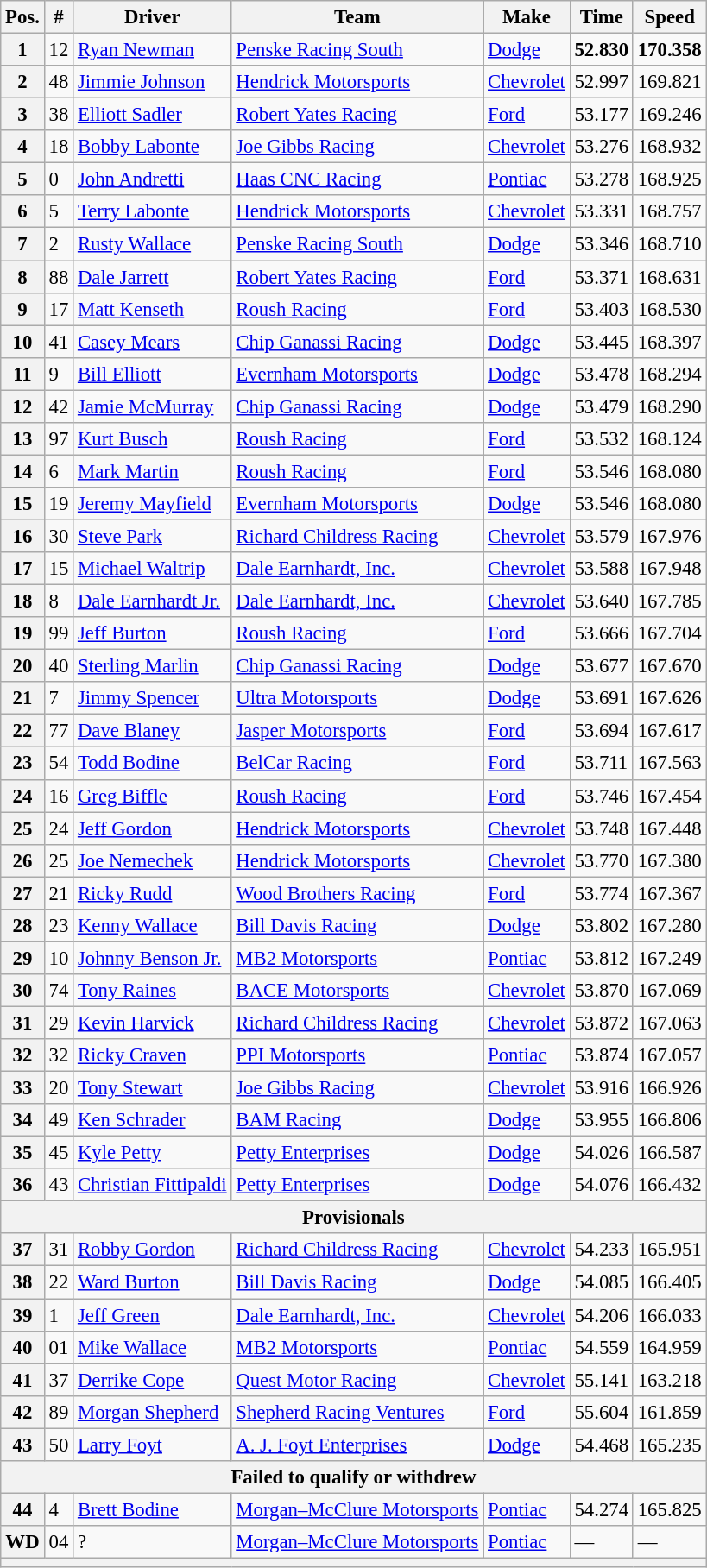<table class="wikitable" style="font-size:95%">
<tr>
<th>Pos.</th>
<th>#</th>
<th>Driver</th>
<th>Team</th>
<th>Make</th>
<th>Time</th>
<th>Speed</th>
</tr>
<tr>
<th>1</th>
<td>12</td>
<td><a href='#'>Ryan Newman</a></td>
<td><a href='#'>Penske Racing South</a></td>
<td><a href='#'>Dodge</a></td>
<td><strong>52.830</strong></td>
<td><strong>170.358</strong></td>
</tr>
<tr>
<th>2</th>
<td>48</td>
<td><a href='#'>Jimmie Johnson</a></td>
<td><a href='#'>Hendrick Motorsports</a></td>
<td><a href='#'>Chevrolet</a></td>
<td>52.997</td>
<td>169.821</td>
</tr>
<tr>
<th>3</th>
<td>38</td>
<td><a href='#'>Elliott Sadler</a></td>
<td><a href='#'>Robert Yates Racing</a></td>
<td><a href='#'>Ford</a></td>
<td>53.177</td>
<td>169.246</td>
</tr>
<tr>
<th>4</th>
<td>18</td>
<td><a href='#'>Bobby Labonte</a></td>
<td><a href='#'>Joe Gibbs Racing</a></td>
<td><a href='#'>Chevrolet</a></td>
<td>53.276</td>
<td>168.932</td>
</tr>
<tr>
<th>5</th>
<td>0</td>
<td><a href='#'>John Andretti</a></td>
<td><a href='#'>Haas CNC Racing</a></td>
<td><a href='#'>Pontiac</a></td>
<td>53.278</td>
<td>168.925</td>
</tr>
<tr>
<th>6</th>
<td>5</td>
<td><a href='#'>Terry Labonte</a></td>
<td><a href='#'>Hendrick Motorsports</a></td>
<td><a href='#'>Chevrolet</a></td>
<td>53.331</td>
<td>168.757</td>
</tr>
<tr>
<th>7</th>
<td>2</td>
<td><a href='#'>Rusty Wallace</a></td>
<td><a href='#'>Penske Racing South</a></td>
<td><a href='#'>Dodge</a></td>
<td>53.346</td>
<td>168.710</td>
</tr>
<tr>
<th>8</th>
<td>88</td>
<td><a href='#'>Dale Jarrett</a></td>
<td><a href='#'>Robert Yates Racing</a></td>
<td><a href='#'>Ford</a></td>
<td>53.371</td>
<td>168.631</td>
</tr>
<tr>
<th>9</th>
<td>17</td>
<td><a href='#'>Matt Kenseth</a></td>
<td><a href='#'>Roush Racing</a></td>
<td><a href='#'>Ford</a></td>
<td>53.403</td>
<td>168.530</td>
</tr>
<tr>
<th>10</th>
<td>41</td>
<td><a href='#'>Casey Mears</a></td>
<td><a href='#'>Chip Ganassi Racing</a></td>
<td><a href='#'>Dodge</a></td>
<td>53.445</td>
<td>168.397</td>
</tr>
<tr>
<th>11</th>
<td>9</td>
<td><a href='#'>Bill Elliott</a></td>
<td><a href='#'>Evernham Motorsports</a></td>
<td><a href='#'>Dodge</a></td>
<td>53.478</td>
<td>168.294</td>
</tr>
<tr>
<th>12</th>
<td>42</td>
<td><a href='#'>Jamie McMurray</a></td>
<td><a href='#'>Chip Ganassi Racing</a></td>
<td><a href='#'>Dodge</a></td>
<td>53.479</td>
<td>168.290</td>
</tr>
<tr>
<th>13</th>
<td>97</td>
<td><a href='#'>Kurt Busch</a></td>
<td><a href='#'>Roush Racing</a></td>
<td><a href='#'>Ford</a></td>
<td>53.532</td>
<td>168.124</td>
</tr>
<tr>
<th>14</th>
<td>6</td>
<td><a href='#'>Mark Martin</a></td>
<td><a href='#'>Roush Racing</a></td>
<td><a href='#'>Ford</a></td>
<td>53.546</td>
<td>168.080</td>
</tr>
<tr>
<th>15</th>
<td>19</td>
<td><a href='#'>Jeremy Mayfield</a></td>
<td><a href='#'>Evernham Motorsports</a></td>
<td><a href='#'>Dodge</a></td>
<td>53.546</td>
<td>168.080</td>
</tr>
<tr>
<th>16</th>
<td>30</td>
<td><a href='#'>Steve Park</a></td>
<td><a href='#'>Richard Childress Racing</a></td>
<td><a href='#'>Chevrolet</a></td>
<td>53.579</td>
<td>167.976</td>
</tr>
<tr>
<th>17</th>
<td>15</td>
<td><a href='#'>Michael Waltrip</a></td>
<td><a href='#'>Dale Earnhardt, Inc.</a></td>
<td><a href='#'>Chevrolet</a></td>
<td>53.588</td>
<td>167.948</td>
</tr>
<tr>
<th>18</th>
<td>8</td>
<td><a href='#'>Dale Earnhardt Jr.</a></td>
<td><a href='#'>Dale Earnhardt, Inc.</a></td>
<td><a href='#'>Chevrolet</a></td>
<td>53.640</td>
<td>167.785</td>
</tr>
<tr>
<th>19</th>
<td>99</td>
<td><a href='#'>Jeff Burton</a></td>
<td><a href='#'>Roush Racing</a></td>
<td><a href='#'>Ford</a></td>
<td>53.666</td>
<td>167.704</td>
</tr>
<tr>
<th>20</th>
<td>40</td>
<td><a href='#'>Sterling Marlin</a></td>
<td><a href='#'>Chip Ganassi Racing</a></td>
<td><a href='#'>Dodge</a></td>
<td>53.677</td>
<td>167.670</td>
</tr>
<tr>
<th>21</th>
<td>7</td>
<td><a href='#'>Jimmy Spencer</a></td>
<td><a href='#'>Ultra Motorsports</a></td>
<td><a href='#'>Dodge</a></td>
<td>53.691</td>
<td>167.626</td>
</tr>
<tr>
<th>22</th>
<td>77</td>
<td><a href='#'>Dave Blaney</a></td>
<td><a href='#'>Jasper Motorsports</a></td>
<td><a href='#'>Ford</a></td>
<td>53.694</td>
<td>167.617</td>
</tr>
<tr>
<th>23</th>
<td>54</td>
<td><a href='#'>Todd Bodine</a></td>
<td><a href='#'>BelCar Racing</a></td>
<td><a href='#'>Ford</a></td>
<td>53.711</td>
<td>167.563</td>
</tr>
<tr>
<th>24</th>
<td>16</td>
<td><a href='#'>Greg Biffle</a></td>
<td><a href='#'>Roush Racing</a></td>
<td><a href='#'>Ford</a></td>
<td>53.746</td>
<td>167.454</td>
</tr>
<tr>
<th>25</th>
<td>24</td>
<td><a href='#'>Jeff Gordon</a></td>
<td><a href='#'>Hendrick Motorsports</a></td>
<td><a href='#'>Chevrolet</a></td>
<td>53.748</td>
<td>167.448</td>
</tr>
<tr>
<th>26</th>
<td>25</td>
<td><a href='#'>Joe Nemechek</a></td>
<td><a href='#'>Hendrick Motorsports</a></td>
<td><a href='#'>Chevrolet</a></td>
<td>53.770</td>
<td>167.380</td>
</tr>
<tr>
<th>27</th>
<td>21</td>
<td><a href='#'>Ricky Rudd</a></td>
<td><a href='#'>Wood Brothers Racing</a></td>
<td><a href='#'>Ford</a></td>
<td>53.774</td>
<td>167.367</td>
</tr>
<tr>
<th>28</th>
<td>23</td>
<td><a href='#'>Kenny Wallace</a></td>
<td><a href='#'>Bill Davis Racing</a></td>
<td><a href='#'>Dodge</a></td>
<td>53.802</td>
<td>167.280</td>
</tr>
<tr>
<th>29</th>
<td>10</td>
<td><a href='#'>Johnny Benson Jr.</a></td>
<td><a href='#'>MB2 Motorsports</a></td>
<td><a href='#'>Pontiac</a></td>
<td>53.812</td>
<td>167.249</td>
</tr>
<tr>
<th>30</th>
<td>74</td>
<td><a href='#'>Tony Raines</a></td>
<td><a href='#'>BACE Motorsports</a></td>
<td><a href='#'>Chevrolet</a></td>
<td>53.870</td>
<td>167.069</td>
</tr>
<tr>
<th>31</th>
<td>29</td>
<td><a href='#'>Kevin Harvick</a></td>
<td><a href='#'>Richard Childress Racing</a></td>
<td><a href='#'>Chevrolet</a></td>
<td>53.872</td>
<td>167.063</td>
</tr>
<tr>
<th>32</th>
<td>32</td>
<td><a href='#'>Ricky Craven</a></td>
<td><a href='#'>PPI Motorsports</a></td>
<td><a href='#'>Pontiac</a></td>
<td>53.874</td>
<td>167.057</td>
</tr>
<tr>
<th>33</th>
<td>20</td>
<td><a href='#'>Tony Stewart</a></td>
<td><a href='#'>Joe Gibbs Racing</a></td>
<td><a href='#'>Chevrolet</a></td>
<td>53.916</td>
<td>166.926</td>
</tr>
<tr>
<th>34</th>
<td>49</td>
<td><a href='#'>Ken Schrader</a></td>
<td><a href='#'>BAM Racing</a></td>
<td><a href='#'>Dodge</a></td>
<td>53.955</td>
<td>166.806</td>
</tr>
<tr>
<th>35</th>
<td>45</td>
<td><a href='#'>Kyle Petty</a></td>
<td><a href='#'>Petty Enterprises</a></td>
<td><a href='#'>Dodge</a></td>
<td>54.026</td>
<td>166.587</td>
</tr>
<tr>
<th>36</th>
<td>43</td>
<td><a href='#'>Christian Fittipaldi</a></td>
<td><a href='#'>Petty Enterprises</a></td>
<td><a href='#'>Dodge</a></td>
<td>54.076</td>
<td>166.432</td>
</tr>
<tr>
<th colspan="7">Provisionals</th>
</tr>
<tr>
<th>37</th>
<td>31</td>
<td><a href='#'>Robby Gordon</a></td>
<td><a href='#'>Richard Childress Racing</a></td>
<td><a href='#'>Chevrolet</a></td>
<td>54.233</td>
<td>165.951</td>
</tr>
<tr>
<th>38</th>
<td>22</td>
<td><a href='#'>Ward Burton</a></td>
<td><a href='#'>Bill Davis Racing</a></td>
<td><a href='#'>Dodge</a></td>
<td>54.085</td>
<td>166.405</td>
</tr>
<tr>
<th>39</th>
<td>1</td>
<td><a href='#'>Jeff Green</a></td>
<td><a href='#'>Dale Earnhardt, Inc.</a></td>
<td><a href='#'>Chevrolet</a></td>
<td>54.206</td>
<td>166.033</td>
</tr>
<tr>
<th>40</th>
<td>01</td>
<td><a href='#'>Mike Wallace</a></td>
<td><a href='#'>MB2 Motorsports</a></td>
<td><a href='#'>Pontiac</a></td>
<td>54.559</td>
<td>164.959</td>
</tr>
<tr>
<th>41</th>
<td>37</td>
<td><a href='#'>Derrike Cope</a></td>
<td><a href='#'>Quest Motor Racing</a></td>
<td><a href='#'>Chevrolet</a></td>
<td>55.141</td>
<td>163.218</td>
</tr>
<tr>
<th>42</th>
<td>89</td>
<td><a href='#'>Morgan Shepherd</a></td>
<td><a href='#'>Shepherd Racing Ventures</a></td>
<td><a href='#'>Ford</a></td>
<td>55.604</td>
<td>161.859</td>
</tr>
<tr>
<th>43</th>
<td>50</td>
<td><a href='#'>Larry Foyt</a></td>
<td><a href='#'>A. J. Foyt Enterprises</a></td>
<td><a href='#'>Dodge</a></td>
<td>54.468</td>
<td>165.235</td>
</tr>
<tr>
<th colspan="7">Failed to qualify or withdrew</th>
</tr>
<tr>
<th>44</th>
<td>4</td>
<td><a href='#'>Brett Bodine</a></td>
<td><a href='#'>Morgan–McClure Motorsports</a></td>
<td><a href='#'>Pontiac</a></td>
<td>54.274</td>
<td>165.825</td>
</tr>
<tr>
<th>WD</th>
<td>04</td>
<td>?</td>
<td><a href='#'>Morgan–McClure Motorsports</a></td>
<td><a href='#'>Pontiac</a></td>
<td>—</td>
<td>—</td>
</tr>
<tr>
<th colspan="7"></th>
</tr>
</table>
